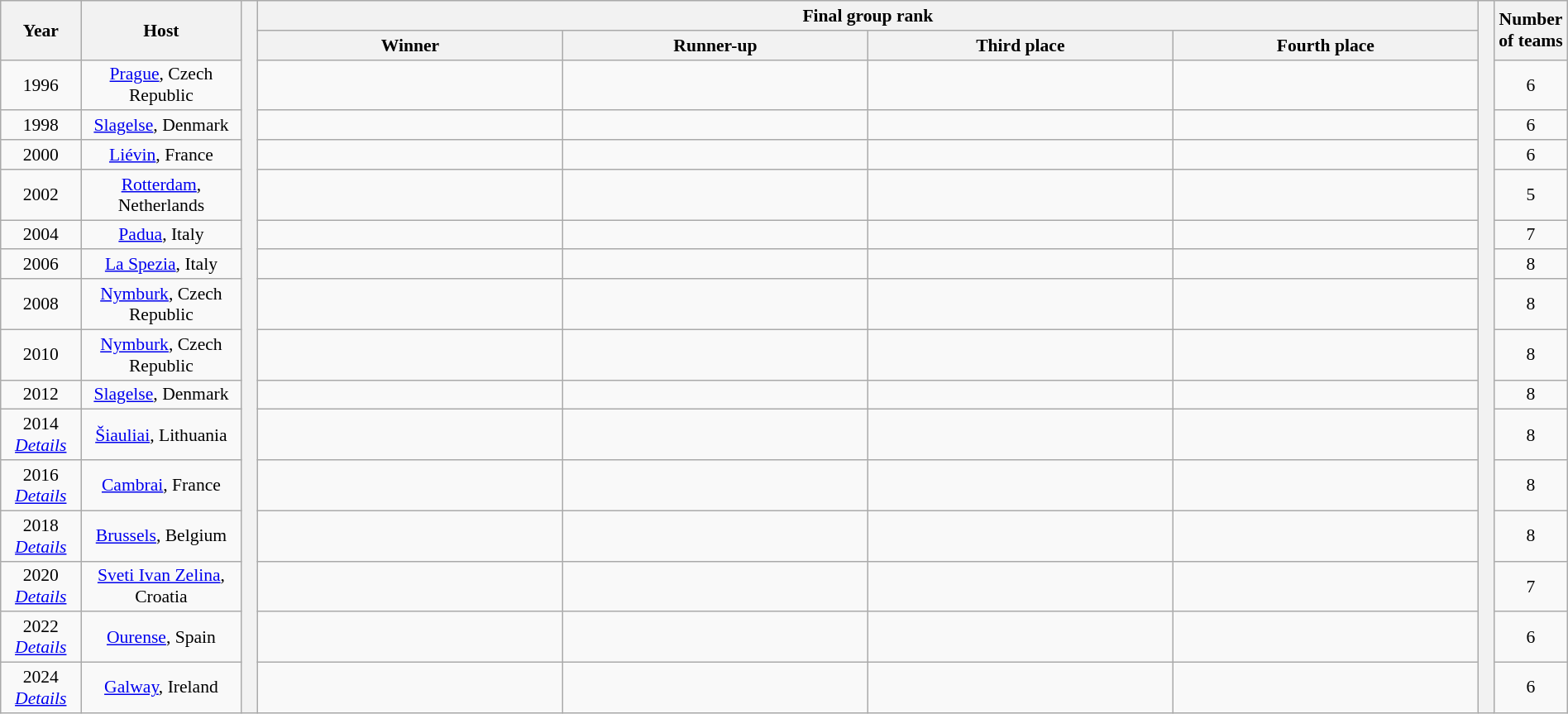<table class="wikitable" style="text-align:center;width:100%; font-size:90%;">
<tr>
<th rowspan=2 width=5%>Year</th>
<th rowspan=2 width=10%>Host</th>
<th width=1% rowspan=17></th>
<th colspan=4>Final group rank</th>
<th width=1% rowspan=17></th>
<th rowspan=2 width=4%>Number of teams</th>
</tr>
<tr>
<th width=19%>Winner</th>
<th width=19%>Runner-up</th>
<th width=19%>Third place</th>
<th width=19%>Fourth place</th>
</tr>
<tr>
<td>1996</td>
<td><a href='#'>Prague</a>, Czech Republic</td>
<td><strong></strong></td>
<td></td>
<td></td>
<td></td>
<td>6</td>
</tr>
<tr>
<td>1998</td>
<td><a href='#'>Slagelse</a>, Denmark</td>
<td><strong></strong></td>
<td></td>
<td></td>
<td></td>
<td>6</td>
</tr>
<tr>
<td>2000</td>
<td><a href='#'>Liévin</a>, France</td>
<td><strong></strong></td>
<td></td>
<td></td>
<td></td>
<td>6</td>
</tr>
<tr>
<td>2002</td>
<td><a href='#'>Rotterdam</a>, Netherlands</td>
<td><strong></strong></td>
<td></td>
<td></td>
<td></td>
<td>5</td>
</tr>
<tr>
<td>2004</td>
<td><a href='#'>Padua</a>, Italy</td>
<td><strong></strong></td>
<td></td>
<td></td>
<td></td>
<td>7</td>
</tr>
<tr>
<td>2006</td>
<td><a href='#'>La Spezia</a>, Italy</td>
<td><strong></strong></td>
<td></td>
<td></td>
<td></td>
<td>8</td>
</tr>
<tr>
<td>2008</td>
<td><a href='#'>Nymburk</a>, Czech Republic</td>
<td><strong></strong></td>
<td></td>
<td></td>
<td></td>
<td>8</td>
</tr>
<tr>
<td>2010</td>
<td><a href='#'>Nymburk</a>, Czech Republic</td>
<td><strong></strong></td>
<td></td>
<td></td>
<td></td>
<td>8</td>
</tr>
<tr>
<td>2012</td>
<td><a href='#'>Slagelse</a>, Denmark</td>
<td><strong></strong></td>
<td></td>
<td></td>
<td></td>
<td>8</td>
</tr>
<tr>
<td>2014<br><em><a href='#'>Details</a></em></td>
<td><a href='#'>Šiauliai</a>, Lithuania</td>
<td><strong></strong></td>
<td></td>
<td></td>
<td></td>
<td>8</td>
</tr>
<tr>
<td>2016<br><em><a href='#'>Details</a></em></td>
<td><a href='#'>Cambrai</a>, France</td>
<td><strong></strong></td>
<td></td>
<td></td>
<td></td>
<td>8</td>
</tr>
<tr>
<td>2018<br><em><a href='#'>Details</a></em></td>
<td><a href='#'>Brussels</a>, Belgium</td>
<td><strong></strong></td>
<td></td>
<td></td>
<td></td>
<td>8</td>
</tr>
<tr>
<td>2020<br><em><a href='#'>Details</a></em></td>
<td><a href='#'>Sveti Ivan Zelina</a>, Croatia</td>
<td><strong></strong></td>
<td></td>
<td></td>
<td></td>
<td>7</td>
</tr>
<tr>
<td>2022<br><em><a href='#'>Details</a></em></td>
<td><a href='#'>Ourense</a>, Spain</td>
<td><strong></strong></td>
<td></td>
<td></td>
<td></td>
<td>6</td>
</tr>
<tr>
<td>2024<br><em><a href='#'>Details</a></em></td>
<td><a href='#'>Galway</a>, Ireland</td>
<td><strong></strong></td>
<td></td>
<td></td>
<td></td>
<td>6</td>
</tr>
</table>
